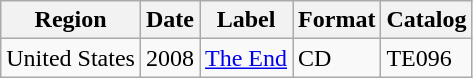<table class="wikitable">
<tr>
<th>Region</th>
<th>Date</th>
<th>Label</th>
<th>Format</th>
<th>Catalog</th>
</tr>
<tr>
<td>United States</td>
<td>2008</td>
<td><a href='#'>The End</a></td>
<td>CD</td>
<td>TE096</td>
</tr>
</table>
